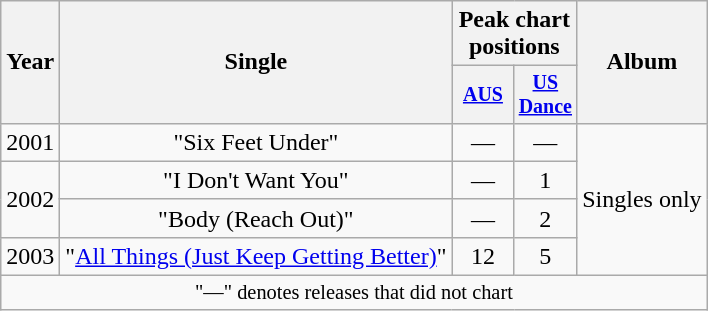<table class="wikitable" style="text-align:center;">
<tr>
<th rowspan="2">Year</th>
<th rowspan="2">Single</th>
<th colspan="2">Peak chart positions</th>
<th rowspan="2">Album</th>
</tr>
<tr style="font-size:smaller;">
<th width="35"><a href='#'>AUS</a><br></th>
<th width="35"><a href='#'>US<br>Dance</a><br></th>
</tr>
<tr>
<td>2001</td>
<td>"Six Feet Under"</td>
<td>—</td>
<td>—</td>
<td rowspan="4">Singles only</td>
</tr>
<tr>
<td rowspan="2">2002</td>
<td>"I Don't Want You"</td>
<td>—</td>
<td>1</td>
</tr>
<tr>
<td>"Body (Reach Out)"</td>
<td>—</td>
<td>2</td>
</tr>
<tr>
<td>2003</td>
<td>"<a href='#'>All Things (Just Keep Getting Better)</a>"</td>
<td>12</td>
<td>5</td>
</tr>
<tr>
<td colspan="6" style="font-size:85%">"—" denotes releases that did not chart</td>
</tr>
</table>
